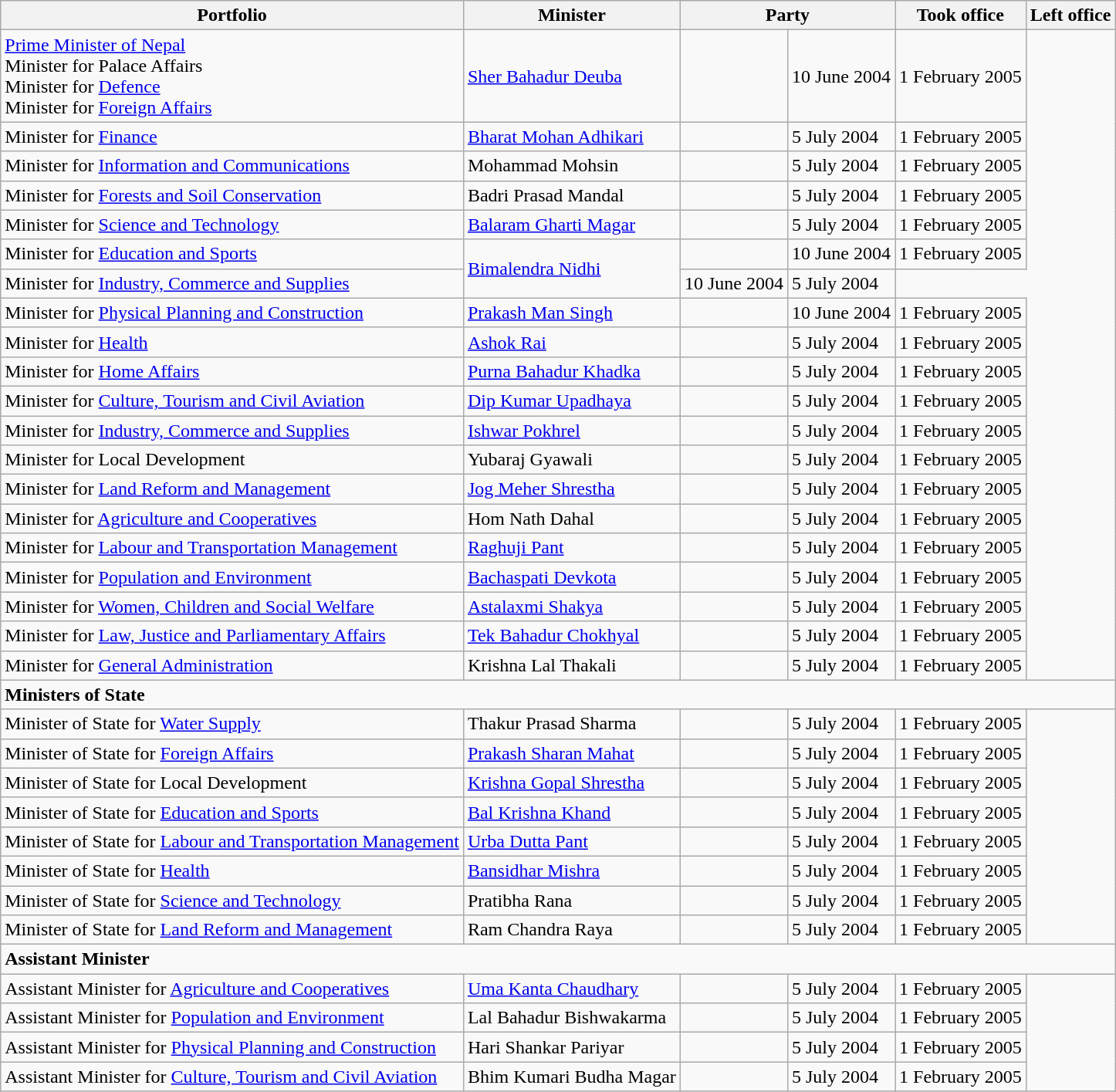<table class="wikitable">
<tr>
<th>Portfolio</th>
<th>Minister</th>
<th colspan="2">Party</th>
<th>Took office</th>
<th>Left office</th>
</tr>
<tr>
<td><a href='#'>Prime Minister of Nepal</a><br>Minister for Palace Affairs<br>Minister for <a href='#'>Defence</a><br>Minister for <a href='#'>Foreign Affairs</a></td>
<td><a href='#'>Sher Bahadur Deuba</a></td>
<td></td>
<td>10 June 2004</td>
<td>1 February 2005</td>
</tr>
<tr>
<td>Minister for <a href='#'>Finance</a></td>
<td><a href='#'>Bharat Mohan Adhikari</a></td>
<td></td>
<td>5 July 2004</td>
<td>1 February 2005</td>
</tr>
<tr>
<td>Minister for <a href='#'>Information and Communications</a></td>
<td>Mohammad Mohsin</td>
<td></td>
<td>5 July 2004</td>
<td>1 February 2005</td>
</tr>
<tr>
<td>Minister for <a href='#'>Forests and Soil Conservation</a></td>
<td>Badri Prasad Mandal</td>
<td></td>
<td>5 July 2004</td>
<td>1 February 2005</td>
</tr>
<tr>
<td>Minister for <a href='#'>Science and Technology</a></td>
<td><a href='#'>Balaram Gharti Magar</a></td>
<td></td>
<td>5 July 2004</td>
<td>1 February 2005</td>
</tr>
<tr>
<td>Minister for <a href='#'>Education and Sports</a></td>
<td rowspan="2"><a href='#'>Bimalendra Nidhi</a></td>
<td></td>
<td>10 June 2004</td>
<td>1 February 2005</td>
</tr>
<tr>
<td>Minister for <a href='#'>Industry, Commerce and Supplies</a></td>
<td>10 June 2004</td>
<td>5 July 2004</td>
</tr>
<tr>
<td>Minister for <a href='#'>Physical Planning and Construction</a></td>
<td><a href='#'>Prakash Man Singh</a></td>
<td></td>
<td>10 June 2004</td>
<td>1 February 2005</td>
</tr>
<tr>
<td>Minister for <a href='#'>Health</a></td>
<td><a href='#'>Ashok Rai</a></td>
<td></td>
<td>5 July 2004</td>
<td>1 February 2005</td>
</tr>
<tr>
<td>Minister for <a href='#'>Home Affairs</a></td>
<td><a href='#'>Purna Bahadur Khadka</a></td>
<td></td>
<td>5 July 2004</td>
<td>1 February 2005</td>
</tr>
<tr>
<td>Minister for <a href='#'>Culture, Tourism and Civil Aviation</a></td>
<td><a href='#'>Dip Kumar Upadhaya</a></td>
<td></td>
<td>5 July 2004</td>
<td>1 February 2005</td>
</tr>
<tr>
<td>Minister for <a href='#'>Industry, Commerce and Supplies</a></td>
<td><a href='#'>Ishwar Pokhrel</a></td>
<td></td>
<td>5 July 2004</td>
<td>1 February 2005</td>
</tr>
<tr>
<td>Minister for Local Development</td>
<td>Yubaraj Gyawali</td>
<td></td>
<td>5 July 2004</td>
<td>1 February 2005</td>
</tr>
<tr>
<td>Minister for <a href='#'>Land Reform and Management</a></td>
<td><a href='#'>Jog Meher Shrestha</a></td>
<td></td>
<td>5 July 2004</td>
<td>1 February 2005</td>
</tr>
<tr>
<td>Minister for <a href='#'>Agriculture and Cooperatives</a></td>
<td>Hom Nath Dahal</td>
<td></td>
<td>5 July 2004</td>
<td>1 February 2005</td>
</tr>
<tr>
<td>Minister for <a href='#'>Labour and Transportation Management</a></td>
<td><a href='#'>Raghuji Pant</a></td>
<td></td>
<td>5 July 2004</td>
<td>1 February 2005</td>
</tr>
<tr>
<td>Minister for <a href='#'>Population and Environment</a></td>
<td><a href='#'>Bachaspati Devkota</a></td>
<td></td>
<td>5 July 2004</td>
<td>1 February 2005</td>
</tr>
<tr>
<td>Minister for <a href='#'>Women, Children and Social Welfare</a></td>
<td><a href='#'>Astalaxmi Shakya</a></td>
<td></td>
<td>5 July 2004</td>
<td>1 February 2005</td>
</tr>
<tr>
<td>Minister for <a href='#'>Law, Justice and Parliamentary Affairs</a></td>
<td><a href='#'>Tek Bahadur Chokhyal</a></td>
<td></td>
<td>5 July 2004</td>
<td>1 February 2005</td>
</tr>
<tr>
<td>Minister for <a href='#'>General Administration</a></td>
<td>Krishna Lal Thakali</td>
<td></td>
<td>5 July 2004</td>
<td>1 February 2005</td>
</tr>
<tr>
<td colspan="6"><strong>Ministers of State</strong></td>
</tr>
<tr>
<td>Minister of State for <a href='#'>Water Supply</a></td>
<td>Thakur Prasad Sharma</td>
<td></td>
<td>5 July 2004</td>
<td>1 February 2005</td>
</tr>
<tr>
<td>Minister of State for <a href='#'>Foreign Affairs</a></td>
<td><a href='#'>Prakash Sharan Mahat</a></td>
<td></td>
<td>5 July 2004</td>
<td>1 February 2005</td>
</tr>
<tr>
<td>Minister of State for Local Development</td>
<td><a href='#'>Krishna Gopal Shrestha</a></td>
<td></td>
<td>5 July 2004</td>
<td>1 February 2005</td>
</tr>
<tr>
<td>Minister of State for <a href='#'>Education and Sports</a></td>
<td><a href='#'>Bal Krishna Khand</a></td>
<td></td>
<td>5 July 2004</td>
<td>1 February 2005</td>
</tr>
<tr>
<td>Minister of State for <a href='#'>Labour and Transportation Management</a></td>
<td><a href='#'>Urba Dutta Pant</a></td>
<td></td>
<td>5 July 2004</td>
<td>1 February 2005</td>
</tr>
<tr>
<td>Minister of State for <a href='#'>Health</a></td>
<td><a href='#'>Bansidhar Mishra</a></td>
<td></td>
<td>5 July 2004</td>
<td>1 February 2005</td>
</tr>
<tr>
<td>Minister of State for <a href='#'>Science and Technology</a></td>
<td>Pratibha Rana</td>
<td></td>
<td>5 July 2004</td>
<td>1 February 2005</td>
</tr>
<tr>
<td>Minister of State for <a href='#'>Land Reform and Management</a></td>
<td>Ram Chandra Raya</td>
<td></td>
<td>5 July 2004</td>
<td>1 February 2005</td>
</tr>
<tr>
<td colspan="6"><strong>Assistant Minister</strong></td>
</tr>
<tr>
<td>Assistant Minister for <a href='#'>Agriculture and Cooperatives</a></td>
<td><a href='#'>Uma Kanta Chaudhary</a></td>
<td></td>
<td>5 July 2004</td>
<td>1 February 2005</td>
</tr>
<tr>
<td>Assistant Minister for <a href='#'>Population and Environment</a></td>
<td>Lal Bahadur Bishwakarma</td>
<td></td>
<td>5 July 2004</td>
<td>1 February 2005</td>
</tr>
<tr>
<td>Assistant Minister for <a href='#'>Physical Planning and Construction</a></td>
<td>Hari Shankar Pariyar</td>
<td></td>
<td>5 July 2004</td>
<td>1 February 2005</td>
</tr>
<tr>
<td>Assistant Minister for <a href='#'>Culture, Tourism and Civil Aviation</a></td>
<td>Bhim Kumari Budha Magar</td>
<td></td>
<td>5 July 2004</td>
<td>1 February 2005</td>
</tr>
</table>
